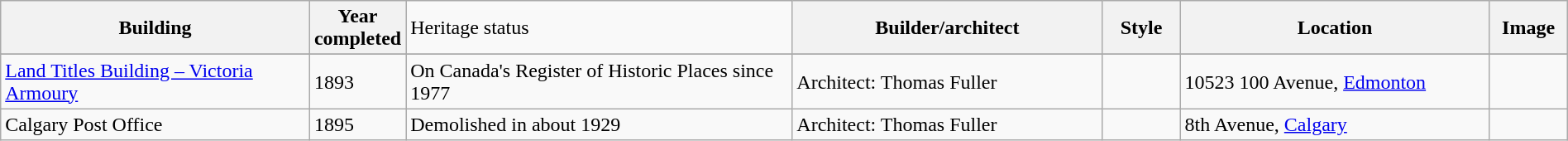<table class="wikitable" style="margin:1em auto;">
<tr>
<th width=20%>Building</th>
<th width=5%>Year completed</th>
<td width=25%>Heritage status</td>
<th width=20%>Builder/architect</th>
<th width=5%>Style</th>
<th width=20%>Location</th>
<th width=5%>Image</th>
</tr>
<tr>
</tr>
<tr>
<td><a href='#'>Land Titles Building – Victoria Armoury</a></td>
<td>1893</td>
<td>On Canada's Register of Historic Places since 1977</td>
<td>Architect: Thomas Fuller</td>
<td></td>
<td>10523 100 Avenue, <a href='#'>Edmonton</a></td>
<td></td>
</tr>
<tr>
<td>Calgary Post Office</td>
<td>1895</td>
<td>Demolished in about 1929</td>
<td>Architect: Thomas Fuller</td>
<td></td>
<td>8th Avenue, <a href='#'>Calgary</a></td>
<td></td>
</tr>
</table>
